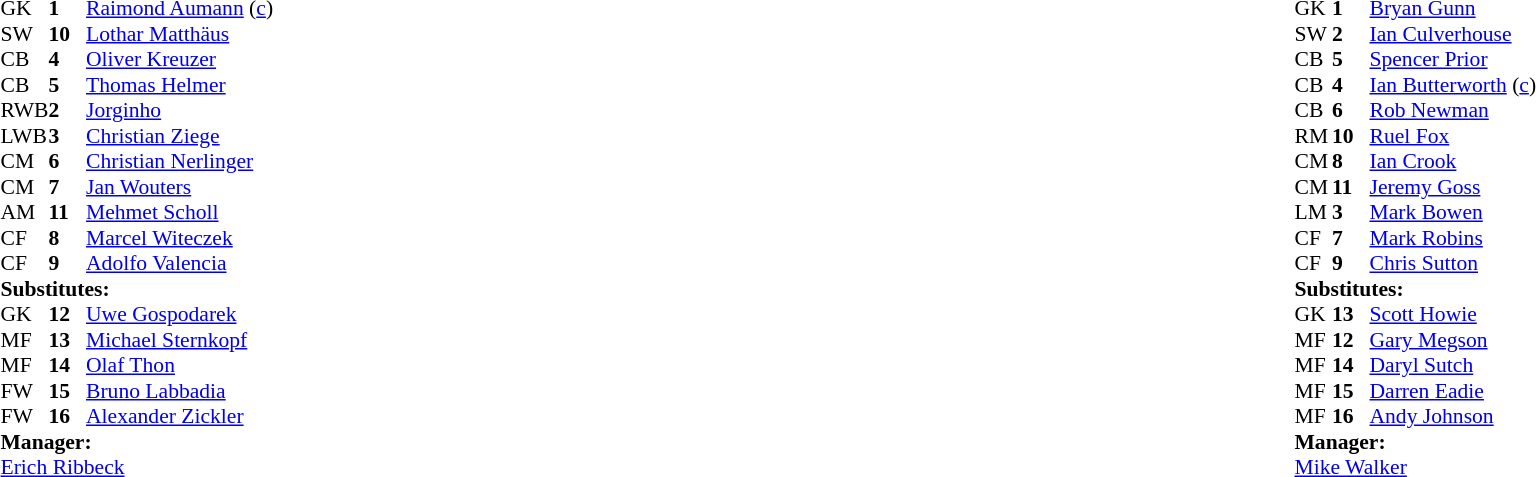<table width="100%">
<tr>
<td valign="top" width="40%"><br><table style="font-size:90%" cellspacing="0" cellpadding="0">
<tr>
<th width=25></th>
<th width=25></th>
</tr>
<tr>
<td>GK</td>
<td><strong>1</strong></td>
<td> <a href='#'>Raimond Aumann</a> (<a href='#'>c</a>)</td>
</tr>
<tr>
<td>SW</td>
<td><strong>10</strong></td>
<td> <a href='#'>Lothar Matthäus</a></td>
</tr>
<tr>
<td>CB</td>
<td><strong>4</strong></td>
<td> <a href='#'>Oliver Kreuzer</a></td>
</tr>
<tr>
<td>CB</td>
<td><strong>5</strong></td>
<td> <a href='#'>Thomas Helmer</a></td>
</tr>
<tr>
<td>RWB</td>
<td><strong>2</strong></td>
<td> <a href='#'>Jorginho</a></td>
</tr>
<tr>
<td>LWB</td>
<td><strong>3</strong></td>
<td> <a href='#'>Christian Ziege</a></td>
<td></td>
<td></td>
</tr>
<tr>
<td>CM</td>
<td><strong>6</strong></td>
<td> <a href='#'>Christian Nerlinger</a></td>
</tr>
<tr>
<td>CM</td>
<td><strong>7</strong></td>
<td> <a href='#'>Jan Wouters</a></td>
</tr>
<tr>
<td>AM</td>
<td><strong>11</strong></td>
<td> <a href='#'>Mehmet Scholl</a></td>
<td></td>
<td></td>
</tr>
<tr>
<td>CF</td>
<td><strong>8</strong></td>
<td> <a href='#'>Marcel Witeczek</a></td>
</tr>
<tr>
<td>CF</td>
<td><strong>9</strong></td>
<td> <a href='#'>Adolfo Valencia</a></td>
</tr>
<tr>
<td colspan=3><strong>Substitutes:</strong></td>
</tr>
<tr>
<td>GK</td>
<td><strong>12</strong></td>
<td> <a href='#'>Uwe Gospodarek</a></td>
</tr>
<tr>
<td>MF</td>
<td><strong>13</strong></td>
<td> <a href='#'>Michael Sternkopf</a></td>
<td></td>
<td></td>
</tr>
<tr>
<td>MF</td>
<td><strong>14</strong></td>
<td> <a href='#'>Olaf Thon</a></td>
</tr>
<tr>
<td>FW</td>
<td><strong>15</strong></td>
<td> <a href='#'>Bruno Labbadia</a></td>
<td></td>
<td></td>
</tr>
<tr>
<td>FW</td>
<td><strong>16</strong></td>
<td> <a href='#'>Alexander Zickler</a></td>
</tr>
<tr>
<td colspan=3><strong>Manager:</strong></td>
</tr>
<tr>
<td colspan=4> <a href='#'>Erich Ribbeck</a></td>
</tr>
</table>
</td>
<td valign="top"></td>
<td valign="top" width="50%"><br><table style="font-size: 90%; margin: auto;" cellspacing="0" cellpadding="0">
<tr>
<th width=25></th>
<th width=25></th>
</tr>
<tr>
<td>GK</td>
<td><strong>1</strong></td>
<td> <a href='#'>Bryan Gunn</a></td>
</tr>
<tr>
<td>SW</td>
<td><strong>2</strong></td>
<td> <a href='#'>Ian Culverhouse</a></td>
</tr>
<tr>
<td>CB</td>
<td><strong>5</strong></td>
<td> <a href='#'>Spencer Prior</a></td>
</tr>
<tr>
<td>CB</td>
<td><strong>4</strong></td>
<td> <a href='#'>Ian Butterworth</a> (<a href='#'>c</a>) </td>
<td></td>
</tr>
<tr>
<td>CB</td>
<td><strong>6</strong></td>
<td> <a href='#'>Rob Newman</a></td>
</tr>
<tr>
<td>RM</td>
<td><strong>10</strong></td>
<td> <a href='#'>Ruel Fox</a></td>
</tr>
<tr>
<td>CM</td>
<td><strong>8</strong></td>
<td> <a href='#'>Ian Crook</a></td>
</tr>
<tr>
<td>CM</td>
<td><strong>11</strong></td>
<td> <a href='#'>Jeremy Goss</a></td>
</tr>
<tr>
<td>LM</td>
<td><strong>3</strong></td>
<td> <a href='#'>Mark Bowen</a></td>
</tr>
<tr>
<td>CF</td>
<td><strong>7</strong></td>
<td> <a href='#'>Mark Robins</a></td>
<td></td>
<td></td>
</tr>
<tr>
<td>CF</td>
<td><strong>9</strong></td>
<td> <a href='#'>Chris Sutton</a></td>
</tr>
<tr>
<td colspan=3><strong>Substitutes:</strong></td>
</tr>
<tr>
<td>GK</td>
<td><strong>13</strong></td>
<td> <a href='#'>Scott Howie</a></td>
</tr>
<tr>
<td>MF</td>
<td><strong>12</strong></td>
<td> <a href='#'>Gary Megson</a></td>
</tr>
<tr>
<td>MF</td>
<td><strong>14</strong></td>
<td> <a href='#'>Daryl Sutch</a></td>
<td></td>
<td></td>
</tr>
<tr>
<td>MF</td>
<td><strong>15</strong></td>
<td> <a href='#'>Darren Eadie</a></td>
</tr>
<tr>
<td>MF</td>
<td><strong>16</strong></td>
<td> <a href='#'>Andy Johnson</a></td>
</tr>
<tr>
<td colspan=3><strong>Manager:</strong></td>
</tr>
<tr>
<td colspan=4> <a href='#'>Mike Walker</a></td>
</tr>
</table>
</td>
</tr>
</table>
